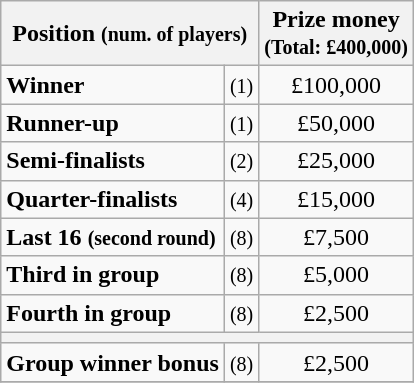<table class="wikitable">
<tr>
<th colspan=2>Position <small>(num. of players)</small></th>
<th>Prize money<br><small>(Total: £400,000)</small></th>
</tr>
<tr>
<td><strong>Winner</strong></td>
<td align=center><small>(1)</small></td>
<td align=center>£100,000</td>
</tr>
<tr>
<td><strong>Runner-up</strong></td>
<td align=center><small>(1)</small></td>
<td align=center>£50,000</td>
</tr>
<tr>
<td><strong>Semi-finalists</strong></td>
<td align=center><small>(2)</small></td>
<td align=center>£25,000</td>
</tr>
<tr>
<td><strong>Quarter-finalists</strong></td>
<td align=center><small>(4)</small></td>
<td align=center>£15,000</td>
</tr>
<tr>
<td><strong>Last 16 <small>(second round)</small></strong></td>
<td align=center><small>(8)</small></td>
<td align=center>£7,500</td>
</tr>
<tr>
<td><strong>Third in group</strong></td>
<td align=center><small>(8)</small></td>
<td align=center>£5,000</td>
</tr>
<tr>
<td><strong>Fourth in group</strong></td>
<td align=center><small>(8)</small></td>
<td align=center>£2,500</td>
</tr>
<tr>
<th colspan=3></th>
</tr>
<tr>
<td><strong>Group winner bonus</strong></td>
<td align=center><small>(8)</small></td>
<td align=center>£2,500</td>
</tr>
<tr>
</tr>
</table>
